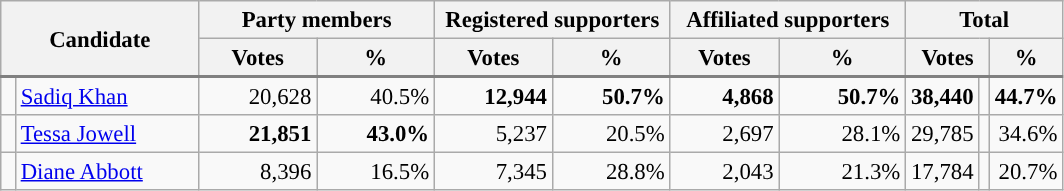<table class="wikitable" style="font-size: 95%;">
<tr>
<th colspan="2" scope="col" rowspan="2" width="125">Candidate</th>
<th scope="col" colspan="2" width="150">Party members</th>
<th scope="col" colspan="2" width="150">Registered supporters</th>
<th scope="col" colspan="2" width="150">Affiliated supporters</th>
<th scope="col" colspan="3" width="75">Total</th>
</tr>
<tr style="background-color:#E9E9E9; border-bottom: 2px solid gray;">
<th>Votes</th>
<th>%</th>
<th>Votes</th>
<th>%</th>
<th>Votes</th>
<th>%</th>
<th scope="col" colspan="2">Votes</th>
<th>%</th>
</tr>
<tr align="right">
<td style="background-color: "></td>
<td scope="row" align="left"><a href='#'>Sadiq Khan</a></td>
<td>20,628</td>
<td>40.5%</td>
<td><strong>12,944</strong></td>
<td><strong>50.7%</strong></td>
<td><strong>4,868</strong></td>
<td><strong>50.7%</strong></td>
<td><strong>38,440</strong></td>
<td align=center></td>
<td><strong>44.7%</strong></td>
</tr>
<tr align="right">
<td style="background-color: "></td>
<td scope="row" align="left"><a href='#'>Tessa Jowell</a></td>
<td><strong>21,851</strong></td>
<td><strong>43.0%</strong></td>
<td>5,237</td>
<td>20.5%</td>
<td>2,697</td>
<td>28.1%</td>
<td>29,785</td>
<td align=center></td>
<td>34.6%</td>
</tr>
<tr align="right">
<td style="background-color: "></td>
<td scope="row" align="left"><a href='#'>Diane Abbott</a></td>
<td>8,396</td>
<td>16.5%</td>
<td>7,345</td>
<td>28.8%</td>
<td>2,043</td>
<td>21.3%</td>
<td>17,784</td>
<td align=center></td>
<td>20.7%</td>
</tr>
</table>
